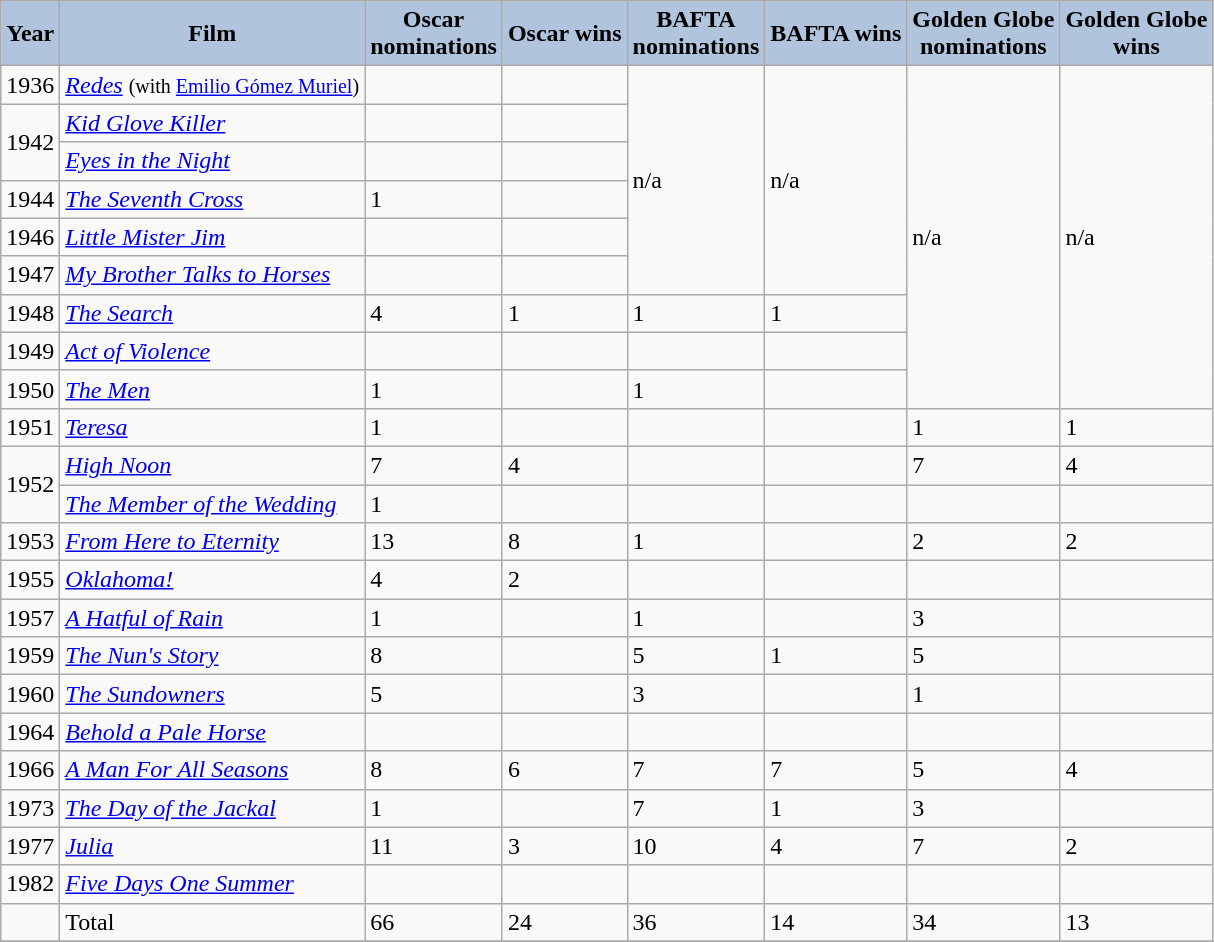<table class="wikitable">
<tr>
<th style="background:#B0C4DE;">Year</th>
<th style="background:#B0C4DE;">Film</th>
<th style="background:#B0C4DE;">Oscar<br>nominations</th>
<th style="background:#B0C4DE;">Oscar wins</th>
<th style="background:#B0C4DE;">BAFTA<br>nominations</th>
<th style="background:#B0C4DE;">BAFTA wins</th>
<th style="background:#B0C4DE;">Golden Globe<br>nominations</th>
<th style="background:#B0C4DE;">Golden Globe<br>wins</th>
</tr>
<tr>
<td>1936</td>
<td><em><a href='#'>Redes</a></em> <small>(with <a href='#'>Emilio Gómez Muriel</a>)</small></td>
<td></td>
<td></td>
<td rowspan="6">n/a</td>
<td rowspan="6">n/a</td>
<td rowspan="9">n/a</td>
<td rowspan="9">n/a</td>
</tr>
<tr>
<td rowspan=2>1942</td>
<td><em><a href='#'>Kid Glove Killer</a></em></td>
<td></td>
<td></td>
</tr>
<tr>
<td><em><a href='#'>Eyes in the Night</a></em></td>
<td></td>
<td></td>
</tr>
<tr>
<td>1944</td>
<td><em><a href='#'>The Seventh Cross</a></em></td>
<td>1</td>
<td></td>
</tr>
<tr>
<td>1946</td>
<td><em><a href='#'>Little Mister Jim</a></em></td>
<td></td>
<td></td>
</tr>
<tr>
<td>1947</td>
<td><em><a href='#'>My Brother Talks to Horses</a></em></td>
<td></td>
<td></td>
</tr>
<tr>
<td>1948</td>
<td><em><a href='#'>The Search</a></em></td>
<td>4</td>
<td>1</td>
<td>1</td>
<td>1</td>
</tr>
<tr>
<td>1949</td>
<td><em><a href='#'>Act of Violence</a></em></td>
<td></td>
<td></td>
<td></td>
<td></td>
</tr>
<tr>
<td>1950</td>
<td><em><a href='#'>The Men</a></em></td>
<td>1</td>
<td></td>
<td>1</td>
<td></td>
</tr>
<tr>
<td>1951</td>
<td><em><a href='#'>Teresa</a></em></td>
<td>1</td>
<td></td>
<td></td>
<td></td>
<td>1</td>
<td>1</td>
</tr>
<tr>
<td rowspan=2>1952</td>
<td><em><a href='#'>High Noon</a></em></td>
<td>7</td>
<td>4</td>
<td></td>
<td></td>
<td>7</td>
<td>4</td>
</tr>
<tr>
<td><em><a href='#'>The Member of the Wedding</a></em></td>
<td>1</td>
<td></td>
<td></td>
<td></td>
<td></td>
<td></td>
</tr>
<tr>
<td>1953</td>
<td><em><a href='#'>From Here to Eternity</a></em></td>
<td>13</td>
<td>8</td>
<td>1</td>
<td></td>
<td>2</td>
<td>2</td>
</tr>
<tr>
<td>1955</td>
<td><em><a href='#'>Oklahoma!</a></em></td>
<td>4</td>
<td>2</td>
<td></td>
<td></td>
<td></td>
<td></td>
</tr>
<tr>
<td>1957</td>
<td><em><a href='#'>A Hatful of Rain</a></em></td>
<td>1</td>
<td></td>
<td>1</td>
<td></td>
<td>3</td>
<td></td>
</tr>
<tr>
<td>1959</td>
<td><em><a href='#'>The Nun's Story</a></em></td>
<td>8</td>
<td></td>
<td>5</td>
<td>1</td>
<td>5</td>
<td></td>
</tr>
<tr>
<td>1960</td>
<td><em><a href='#'>The Sundowners</a></em></td>
<td>5</td>
<td></td>
<td>3</td>
<td></td>
<td>1</td>
<td></td>
</tr>
<tr>
<td>1964</td>
<td><em><a href='#'>Behold a Pale Horse</a></em></td>
<td></td>
<td></td>
<td></td>
<td></td>
<td></td>
<td></td>
</tr>
<tr>
<td>1966</td>
<td><em><a href='#'>A Man For All Seasons</a></em></td>
<td>8</td>
<td>6</td>
<td>7</td>
<td>7</td>
<td>5</td>
<td>4</td>
</tr>
<tr>
<td>1973</td>
<td><em><a href='#'>The Day of the Jackal</a></em></td>
<td>1</td>
<td></td>
<td>7</td>
<td>1</td>
<td>3</td>
<td></td>
</tr>
<tr>
<td>1977</td>
<td><em><a href='#'>Julia</a></em></td>
<td>11</td>
<td>3</td>
<td>10</td>
<td>4</td>
<td>7</td>
<td>2</td>
</tr>
<tr>
<td>1982</td>
<td><em><a href='#'>Five Days One Summer</a></em></td>
<td></td>
<td></td>
<td></td>
<td></td>
<td></td>
<td></td>
</tr>
<tr>
<td></td>
<td>Total</td>
<td>66</td>
<td>24</td>
<td>36</td>
<td>14</td>
<td>34</td>
<td>13</td>
</tr>
<tr>
</tr>
</table>
